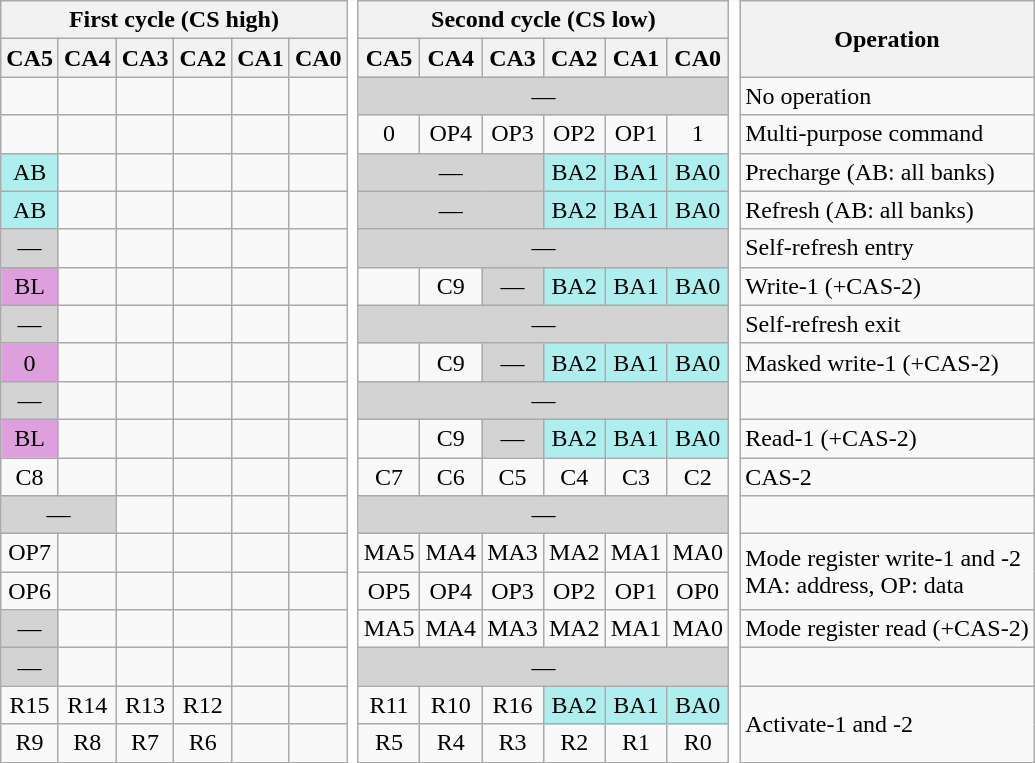<table class="wikitable" style="text-align:center; border-width:0px;">
<tr>
<th colspan="6">First cycle (CS high)</th>
<td rowspan="20" style="border-width:0px; background-color:#FFF;"></td>
<th colspan="6">Second cycle (CS low)</th>
<td rowspan="20" style="border-width:0px; background-color:#FFF;"></td>
<th rowspan="2">Operation</th>
</tr>
<tr>
<th>CA5</th>
<th>CA4</th>
<th>CA3</th>
<th>CA2</th>
<th>CA1</th>
<th>CA0</th>
<th>CA5</th>
<th>CA4</th>
<th>CA3</th>
<th>CA2</th>
<th>CA1</th>
<th>CA0</th>
</tr>
<tr>
<td></td>
<td></td>
<td></td>
<td></td>
<td></td>
<td></td>
<td colspan=6 bgcolor=lightgrey>—</td>
<td align=left>No operation</td>
</tr>
<tr>
<td></td>
<td></td>
<td></td>
<td></td>
<td></td>
<td></td>
<td>0</td>
<td>OP4</td>
<td>OP3</td>
<td>OP2</td>
<td>OP1</td>
<td>1</td>
<td align=left>Multi-purpose command</td>
</tr>
<tr>
<td bgcolor=paleturquoise>AB</td>
<td></td>
<td></td>
<td></td>
<td></td>
<td></td>
<td colspan=3 bgcolor=lightgrey>—</td>
<td bgcolor=paleturquoise>BA2</td>
<td bgcolor=paleturquoise>BA1</td>
<td bgcolor=paleturquoise>BA0</td>
<td align=left>Precharge (AB: all banks)</td>
</tr>
<tr>
<td bgcolor=paleturquoise>AB</td>
<td></td>
<td></td>
<td></td>
<td></td>
<td></td>
<td colspan=3 bgcolor=lightgrey>—</td>
<td bgcolor=paleturquoise>BA2</td>
<td bgcolor=paleturquoise>BA1</td>
<td bgcolor=paleturquoise>BA0</td>
<td align=left>Refresh (AB: all banks)</td>
</tr>
<tr>
<td bgcolor=lightgrey>—</td>
<td></td>
<td></td>
<td></td>
<td></td>
<td></td>
<td colspan=6 bgcolor=lightgrey>—</td>
<td align=left>Self-refresh entry</td>
</tr>
<tr>
<td bgcolor=plum>BL</td>
<td></td>
<td></td>
<td></td>
<td></td>
<td></td>
<td></td>
<td>C9</td>
<td bgcolor=lightgrey>—</td>
<td bgcolor=paleturquoise>BA2</td>
<td bgcolor=paleturquoise>BA1</td>
<td bgcolor=paleturquoise>BA0</td>
<td align=left>Write-1 (+CAS-2)</td>
</tr>
<tr>
<td bgcolor=lightgrey>—</td>
<td></td>
<td></td>
<td></td>
<td></td>
<td></td>
<td colspan=6 bgcolor=lightgrey>—</td>
<td align=left>Self-refresh exit</td>
</tr>
<tr>
<td bgcolor=plum>0</td>
<td></td>
<td></td>
<td></td>
<td></td>
<td></td>
<td></td>
<td>C9</td>
<td bgcolor=lightgrey>—</td>
<td bgcolor=paleturquoise>BA2</td>
<td bgcolor=paleturquoise>BA1</td>
<td bgcolor=paleturquoise>BA0</td>
<td align=left>Masked write-1 (+CAS-2)</td>
</tr>
<tr>
<td bgcolor=lightgrey>—</td>
<td></td>
<td></td>
<td></td>
<td></td>
<td></td>
<td colspan=6 bgcolor=lightgrey>—</td>
<td></td>
</tr>
<tr>
<td bgcolor=plum>BL</td>
<td></td>
<td></td>
<td></td>
<td></td>
<td></td>
<td></td>
<td>C9</td>
<td bgcolor=lightgrey>—</td>
<td bgcolor=paleturquoise>BA2</td>
<td bgcolor=paleturquoise>BA1</td>
<td bgcolor=paleturquoise>BA0</td>
<td align=left>Read-1 (+CAS-2)</td>
</tr>
<tr>
<td>C8</td>
<td></td>
<td></td>
<td></td>
<td></td>
<td></td>
<td>C7</td>
<td>C6</td>
<td>C5</td>
<td>C4</td>
<td>C3</td>
<td>C2</td>
<td align=left>CAS-2</td>
</tr>
<tr>
<td colspan=2 bgcolor=lightgrey>—</td>
<td></td>
<td></td>
<td></td>
<td></td>
<td colspan=6 bgcolor=lightgrey>—</td>
<td></td>
</tr>
<tr>
<td>OP7</td>
<td></td>
<td></td>
<td></td>
<td></td>
<td></td>
<td>MA5</td>
<td>MA4</td>
<td>MA3</td>
<td>MA2</td>
<td>MA1</td>
<td>MA0</td>
<td rowspan=2 align=left>Mode register write-1 and -2<br>MA: address, OP: data</td>
</tr>
<tr>
<td>OP6</td>
<td></td>
<td></td>
<td></td>
<td></td>
<td></td>
<td>OP5</td>
<td>OP4</td>
<td>OP3</td>
<td>OP2</td>
<td>OP1</td>
<td>OP0</td>
</tr>
<tr>
<td bgcolor=lightgrey>—</td>
<td></td>
<td></td>
<td></td>
<td></td>
<td></td>
<td>MA5</td>
<td>MA4</td>
<td>MA3</td>
<td>MA2</td>
<td>MA1</td>
<td>MA0</td>
<td align=left>Mode register read (+CAS-2)</td>
</tr>
<tr>
<td bgcolor=lightgrey>—</td>
<td></td>
<td></td>
<td></td>
<td></td>
<td></td>
<td colspan=6 bgcolor=lightgrey>—</td>
<td></td>
</tr>
<tr ->
<td>R15</td>
<td>R14</td>
<td>R13</td>
<td>R12</td>
<td></td>
<td></td>
<td>R11</td>
<td>R10</td>
<td>R16</td>
<td bgcolor=paleturquoise>BA2</td>
<td bgcolor=paleturquoise>BA1</td>
<td bgcolor=paleturquoise>BA0</td>
<td rowspan=2 align=left>Activate-1 and -2</td>
</tr>
<tr>
<td>R9</td>
<td>R8</td>
<td>R7</td>
<td>R6</td>
<td></td>
<td></td>
<td>R5</td>
<td>R4</td>
<td>R3</td>
<td>R2</td>
<td>R1</td>
<td>R0</td>
</tr>
</table>
